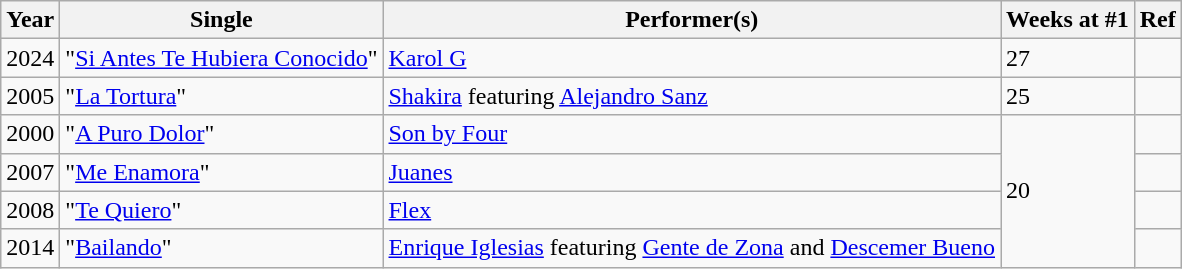<table class="wikitable sortable">
<tr>
<th>Year</th>
<th>Single</th>
<th>Performer(s)</th>
<th>Weeks at #1</th>
<th class="unsortable">Ref</th>
</tr>
<tr>
<td>2024</td>
<td>"<a href='#'>Si Antes Te Hubiera Conocido</a>"</td>
<td><a href='#'>Karol G</a></td>
<td>27</td>
<td></td>
</tr>
<tr>
<td>2005</td>
<td>"<a href='#'>La Tortura</a>"</td>
<td><a href='#'>Shakira</a> featuring <a href='#'>Alejandro Sanz</a></td>
<td>25</td>
<td></td>
</tr>
<tr>
<td>2000</td>
<td>"<a href='#'>A Puro Dolor</a>"</td>
<td><a href='#'>Son by Four</a></td>
<td rowspan="4">20</td>
<td></td>
</tr>
<tr>
<td>2007</td>
<td>"<a href='#'>Me Enamora</a>"</td>
<td><a href='#'>Juanes</a></td>
<td></td>
</tr>
<tr>
<td>2008</td>
<td>"<a href='#'>Te Quiero</a>"</td>
<td><a href='#'>Flex</a></td>
<td></td>
</tr>
<tr>
<td>2014</td>
<td>"<a href='#'>Bailando</a>"</td>
<td><a href='#'>Enrique Iglesias</a> featuring <a href='#'>Gente de Zona</a> and <a href='#'>Descemer Bueno</a></td>
<td></td>
</tr>
</table>
